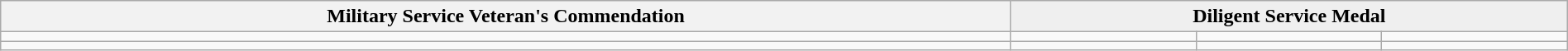<table class="wikitable" align="center" width="100%">
<tr>
<th>Military Service Veteran's Commendation</th>
<th colspan="3"  style="background:#efefef;">Diligent Service Medal</th>
</tr>
<tr>
<td></td>
<td></td>
<td></td>
<td></td>
</tr>
<tr>
<td></td>
<td></td>
<td></td>
<td></td>
</tr>
</table>
